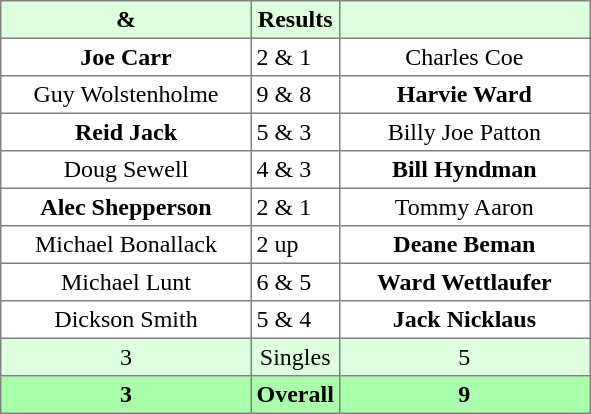<table border="1" cellpadding="3" style="border-collapse: collapse; text-align:center;">
<tr style="background:#ddffdd;">
<th width=160> & </th>
<th>Results</th>
<th width=160></th>
</tr>
<tr>
<td><strong>Joe Carr</strong></td>
<td align=left> 2 & 1</td>
<td>Charles Coe</td>
</tr>
<tr>
<td>Guy Wolstenholme</td>
<td align=left> 9 & 8</td>
<td><strong>Harvie Ward</strong></td>
</tr>
<tr>
<td><strong>Reid Jack</strong></td>
<td align=left> 5 & 3</td>
<td>Billy Joe Patton</td>
</tr>
<tr>
<td>Doug Sewell</td>
<td align=left> 4 & 3</td>
<td><strong>Bill Hyndman</strong></td>
</tr>
<tr>
<td><strong>Alec Shepperson</strong></td>
<td align=left> 2 & 1</td>
<td>Tommy Aaron</td>
</tr>
<tr>
<td>Michael Bonallack</td>
<td align=left> 2 up</td>
<td><strong>Deane Beman</strong></td>
</tr>
<tr>
<td>Michael Lunt</td>
<td align=left> 6 & 5</td>
<td><strong>Ward Wettlaufer</strong></td>
</tr>
<tr>
<td>Dickson Smith</td>
<td align=left> 5 & 4</td>
<td><strong>Jack Nicklaus</strong></td>
</tr>
<tr style="background:#ddffdd;">
<td>3</td>
<td>Singles</td>
<td>5</td>
</tr>
<tr style="background:#aaffaa;">
<th>3</th>
<th>Overall</th>
<th>9</th>
</tr>
</table>
